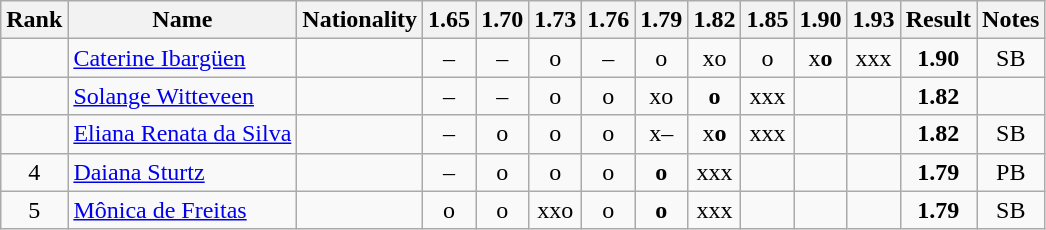<table class="wikitable sortable" style="text-align:center">
<tr>
<th>Rank</th>
<th>Name</th>
<th>Nationality</th>
<th>1.65</th>
<th>1.70</th>
<th>1.73</th>
<th>1.76</th>
<th>1.79</th>
<th>1.82</th>
<th>1.85</th>
<th>1.90</th>
<th>1.93</th>
<th>Result</th>
<th>Notes</th>
</tr>
<tr>
<td></td>
<td align=left><a href='#'>Caterine Ibargüen</a></td>
<td align=left></td>
<td>–</td>
<td>–</td>
<td>o</td>
<td>–</td>
<td>o</td>
<td>xo</td>
<td>o</td>
<td>x<strong>o</strong></td>
<td>xxx</td>
<td><strong>1.90</strong></td>
<td>SB</td>
</tr>
<tr>
<td></td>
<td align=left><a href='#'>Solange Witteveen</a></td>
<td align=left></td>
<td>–</td>
<td>–</td>
<td>o</td>
<td>o</td>
<td>xo</td>
<td><strong>o</strong></td>
<td>xxx</td>
<td></td>
<td></td>
<td><strong>1.82</strong></td>
<td></td>
</tr>
<tr>
<td></td>
<td align=left><a href='#'>Eliana Renata da Silva</a></td>
<td align=left></td>
<td>–</td>
<td>o</td>
<td>o</td>
<td>o</td>
<td>x–</td>
<td>x<strong>o</strong></td>
<td>xxx</td>
<td></td>
<td></td>
<td><strong>1.82</strong></td>
<td>SB</td>
</tr>
<tr>
<td>4</td>
<td align=left><a href='#'>Daiana Sturtz</a></td>
<td align=left></td>
<td>–</td>
<td>o</td>
<td>o</td>
<td>o</td>
<td><strong>o</strong></td>
<td>xxx</td>
<td></td>
<td></td>
<td></td>
<td><strong>1.79</strong></td>
<td>PB</td>
</tr>
<tr>
<td>5</td>
<td align=left><a href='#'>Mônica de Freitas</a></td>
<td align=left></td>
<td>o</td>
<td>o</td>
<td>xxo</td>
<td>o</td>
<td><strong>o</strong></td>
<td>xxx</td>
<td></td>
<td></td>
<td></td>
<td><strong>1.79</strong></td>
<td>SB</td>
</tr>
</table>
